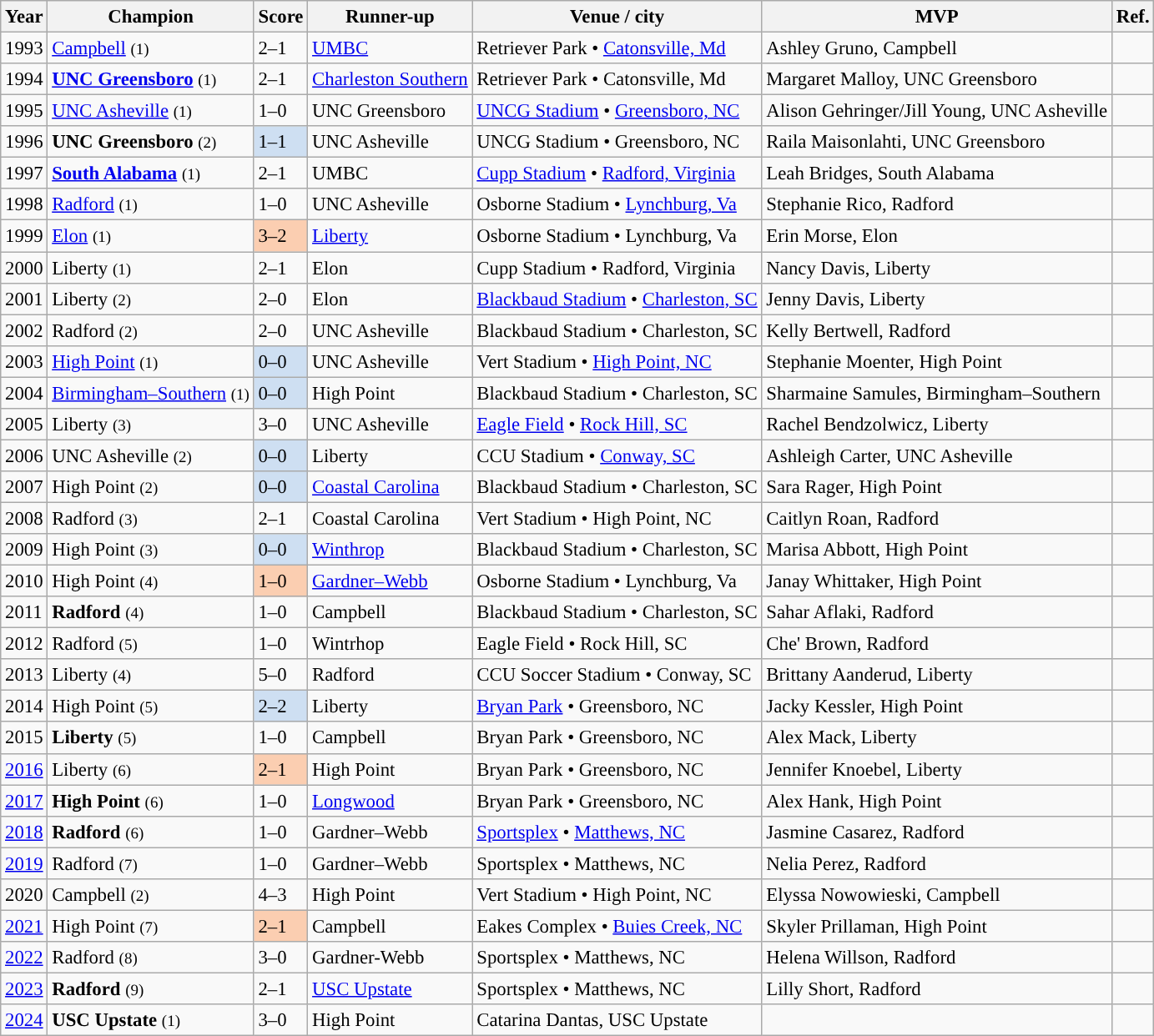<table class="wikitable sortable" style="font-size: 95%;">
<tr>
<th width=px>Year</th>
<th width=px>Champion</th>
<th width=px>Score</th>
<th width=px>Runner-up</th>
<th width=px>Venue / city</th>
<th width=px>MVP</th>
<th width=px>Ref.</th>
</tr>
<tr>
<td>1993</td>
<td><a href='#'>Campbell</a> <small>(1)</small></td>
<td>2–1</td>
<td><a href='#'>UMBC</a></td>
<td>Retriever Park • <a href='#'>Catonsville, Md</a></td>
<td>Ashley Gruno, Campbell</td>
<td></td>
</tr>
<tr>
<td>1994</td>
<td><strong><a href='#'>UNC Greensboro</a></strong> <small>(1)</small></td>
<td>2–1</td>
<td><a href='#'>Charleston Southern</a></td>
<td>Retriever Park • Catonsville, Md</td>
<td>Margaret Malloy, UNC Greensboro</td>
<td></td>
</tr>
<tr>
<td>1995</td>
<td><a href='#'>UNC Asheville</a> <small>(1)</small></td>
<td>1–0</td>
<td>UNC Greensboro</td>
<td><a href='#'>UNCG Stadium</a> • <a href='#'>Greensboro, NC</a></td>
<td>Alison Gehringer/Jill Young, UNC Asheville</td>
<td></td>
</tr>
<tr>
<td>1996</td>
<td><strong>UNC Greensboro</strong> <small>(2)</small></td>
<td style="background-color:#cedff2">1–1 </td>
<td>UNC Asheville</td>
<td>UNCG Stadium • Greensboro, NC</td>
<td>Raila Maisonlahti, UNC Greensboro</td>
<td></td>
</tr>
<tr>
<td>1997</td>
<td><strong><a href='#'>South Alabama</a></strong> <small>(1)</small></td>
<td>2–1</td>
<td>UMBC</td>
<td><a href='#'>Cupp Stadium</a> • <a href='#'>Radford, Virginia</a></td>
<td>Leah Bridges, South Alabama</td>
<td></td>
</tr>
<tr>
<td>1998</td>
<td><a href='#'>Radford</a> <small>(1)</small></td>
<td>1–0</td>
<td>UNC Asheville</td>
<td>Osborne Stadium • <a href='#'>Lynchburg, Va</a></td>
<td>Stephanie Rico, Radford</td>
<td></td>
</tr>
<tr>
<td>1999</td>
<td><a href='#'>Elon</a> <small>(1)</small></td>
<td style="background-color:#FBCEB1">3–2 </td>
<td><a href='#'>Liberty</a></td>
<td>Osborne Stadium • Lynchburg, Va</td>
<td>Erin Morse, Elon</td>
<td></td>
</tr>
<tr>
<td>2000</td>
<td>Liberty <small>(1)</small></td>
<td>2–1</td>
<td>Elon</td>
<td>Cupp Stadium • Radford, Virginia</td>
<td>Nancy Davis, Liberty</td>
<td></td>
</tr>
<tr>
<td>2001</td>
<td>Liberty <small>(2)</small></td>
<td>2–0</td>
<td>Elon</td>
<td><a href='#'>Blackbaud Stadium</a> • <a href='#'>Charleston, SC</a></td>
<td>Jenny Davis, Liberty</td>
<td></td>
</tr>
<tr>
<td>2002</td>
<td>Radford <small>(2)</small></td>
<td>2–0</td>
<td>UNC Asheville</td>
<td>Blackbaud Stadium • Charleston, SC</td>
<td>Kelly Bertwell, Radford</td>
<td></td>
</tr>
<tr>
<td>2003</td>
<td><a href='#'>High Point</a> <small>(1)</small></td>
<td style="background-color:#cedff2">0–0 </td>
<td>UNC Asheville</td>
<td>Vert Stadium • <a href='#'>High Point, NC</a></td>
<td>Stephanie Moenter, High Point</td>
<td></td>
</tr>
<tr>
<td>2004</td>
<td><a href='#'>Birmingham–Southern</a> <small>(1)</small></td>
<td style="background-color:#cedff2">0–0 </td>
<td>High Point</td>
<td>Blackbaud Stadium • Charleston, SC</td>
<td>Sharmaine Samules, Birmingham–Southern</td>
<td></td>
</tr>
<tr>
<td>2005</td>
<td>Liberty <small>(3)</small></td>
<td>3–0</td>
<td>UNC Asheville</td>
<td><a href='#'>Eagle Field</a> • <a href='#'>Rock Hill, SC</a></td>
<td>Rachel Bendzolwicz, Liberty</td>
<td></td>
</tr>
<tr>
<td>2006</td>
<td>UNC Asheville <small>(2)</small></td>
<td style="background-color:#cedff2">0–0 </td>
<td>Liberty</td>
<td>CCU Stadium • <a href='#'>Conway, SC</a></td>
<td>Ashleigh Carter, UNC Asheville</td>
<td></td>
</tr>
<tr>
<td>2007</td>
<td>High Point <small>(2)</small></td>
<td style="background-color:#cedff2">0–0 </td>
<td><a href='#'>Coastal Carolina</a></td>
<td>Blackbaud Stadium • Charleston, SC</td>
<td>Sara Rager, High Point</td>
<td></td>
</tr>
<tr>
<td>2008</td>
<td>Radford <small>(3)</small></td>
<td>2–1</td>
<td>Coastal Carolina</td>
<td>Vert Stadium • High Point, NC</td>
<td>Caitlyn Roan, Radford</td>
<td></td>
</tr>
<tr>
<td>2009</td>
<td>High Point <small>(3)</small></td>
<td style="background-color:#cedff2">0–0 </td>
<td><a href='#'>Winthrop</a></td>
<td>Blackbaud Stadium • Charleston, SC</td>
<td>Marisa Abbott, High Point</td>
<td></td>
</tr>
<tr>
<td>2010</td>
<td>High Point <small>(4)</small></td>
<td style="background-color:#FBCEB1">1–0 </td>
<td><a href='#'>Gardner–Webb</a></td>
<td>Osborne Stadium • Lynchburg, Va</td>
<td>Janay Whittaker, High Point</td>
<td></td>
</tr>
<tr>
<td>2011</td>
<td><strong>Radford</strong> <small>(4)</small></td>
<td>1–0</td>
<td>Campbell</td>
<td>Blackbaud Stadium • Charleston, SC</td>
<td>Sahar Aflaki, Radford</td>
<td></td>
</tr>
<tr>
<td>2012</td>
<td>Radford <small>(5)</small></td>
<td>1–0</td>
<td>Wintrhop</td>
<td>Eagle Field • Rock Hill, SC</td>
<td>Che' Brown, Radford</td>
<td></td>
</tr>
<tr>
<td>2013</td>
<td>Liberty <small>(4)</small></td>
<td>5–0</td>
<td>Radford</td>
<td>CCU Soccer Stadium • Conway, SC</td>
<td>Brittany Aanderud, Liberty</td>
<td></td>
</tr>
<tr>
<td>2014</td>
<td>High Point <small>(5)</small></td>
<td style="background-color:#cedff2">2–2 </td>
<td>Liberty</td>
<td><a href='#'>Bryan Park</a> • Greensboro, NC</td>
<td>Jacky Kessler, High Point</td>
<td></td>
</tr>
<tr>
<td>2015</td>
<td><strong>Liberty</strong> <small>(5)</small></td>
<td>1–0</td>
<td>Campbell</td>
<td>Bryan Park • Greensboro, NC</td>
<td>Alex Mack, Liberty</td>
<td></td>
</tr>
<tr>
<td><a href='#'>2016</a></td>
<td>Liberty <small>(6)</small></td>
<td style="background-color:#FBCEB1">2–1 </td>
<td>High Point</td>
<td>Bryan Park • Greensboro, NC</td>
<td>Jennifer Knoebel, Liberty</td>
<td></td>
</tr>
<tr>
<td><a href='#'>2017</a></td>
<td><strong>High Point</strong> <small>(6)</small></td>
<td>1–0</td>
<td><a href='#'>Longwood</a></td>
<td>Bryan Park • Greensboro, NC</td>
<td>Alex Hank, High Point</td>
<td></td>
</tr>
<tr>
<td><a href='#'>2018</a></td>
<td><strong>Radford</strong> <small>(6)</small></td>
<td>1–0</td>
<td>Gardner–Webb</td>
<td><a href='#'>Sportsplex</a> • <a href='#'>Matthews, NC</a></td>
<td>Jasmine Casarez, Radford</td>
<td></td>
</tr>
<tr>
<td><a href='#'>2019</a></td>
<td>Radford <small>(7)</small></td>
<td>1–0</td>
<td>Gardner–Webb</td>
<td>Sportsplex • Matthews, NC</td>
<td>Nelia Perez, Radford</td>
<td></td>
</tr>
<tr>
<td>2020</td>
<td>Campbell <small>(2)</small></td>
<td>4–3</td>
<td>High Point</td>
<td>Vert Stadium • High Point, NC</td>
<td>Elyssa Nowowieski, Campbell</td>
<td></td>
</tr>
<tr>
<td><a href='#'>2021</a></td>
<td>High Point <small>(7)</small></td>
<td style="background-color:#FBCEB1">2–1 </td>
<td>Campbell</td>
<td>Eakes Complex • <a href='#'>Buies Creek, NC</a></td>
<td>Skyler Prillaman, High Point</td>
<td></td>
</tr>
<tr>
<td><a href='#'>2022</a></td>
<td>Radford <small>(8)</small></td>
<td>3–0</td>
<td>Gardner-Webb</td>
<td>Sportsplex • Matthews, NC</td>
<td>Helena Willson, Radford</td>
<td></td>
</tr>
<tr>
<td><a href='#'>2023</a></td>
<td><strong>Radford</strong> <small>(9)</small></td>
<td>2–1</td>
<td><a href='#'>USC Upstate</a></td>
<td>Sportsplex • Matthews, NC</td>
<td>Lilly Short, Radford</td>
<td></td>
</tr>
<tr>
<td><a href='#'>2024</a></td>
<td><strong>USC Upstate</strong> <small>(1)</small></td>
<td>3–0</td>
<td>High Point</td>
<td>Catarina Dantas, USC Upstate</td>
<td></td>
</tr>
</table>
